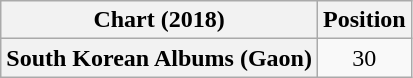<table class="wikitable plainrowheaders" style="text-align:center">
<tr>
<th scope="col">Chart (2018)</th>
<th scope="col">Position</th>
</tr>
<tr>
<th scope="row">South Korean Albums (Gaon)</th>
<td>30</td>
</tr>
</table>
